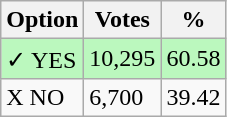<table class="wikitable">
<tr>
<th>Option</th>
<th>Votes</th>
<th>%</th>
</tr>
<tr>
<td style=background:#bbf8be>✓ YES</td>
<td style=background:#bbf8be>10,295</td>
<td style=background:#bbf8be>60.58</td>
</tr>
<tr>
<td>X NO</td>
<td>6,700</td>
<td>39.42</td>
</tr>
</table>
